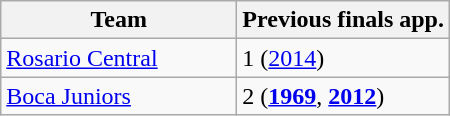<table class="wikitable">
<tr>
<th width=150px>Team</th>
<th>Previous finals app.</th>
</tr>
<tr>
<td><a href='#'>Rosario Central</a></td>
<td>1 (<a href='#'>2014</a>)</td>
</tr>
<tr>
<td><a href='#'>Boca Juniors</a></td>
<td>2 (<strong><a href='#'>1969</a></strong>, <strong><a href='#'>2012</a></strong>)</td>
</tr>
</table>
